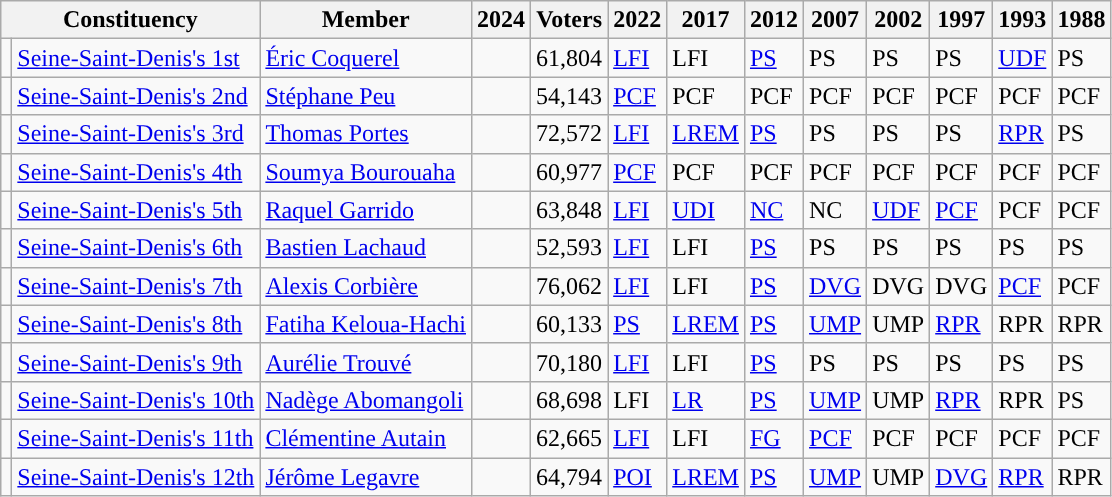<table class="wikitable sortable">
<tr>
<th colspan="2">Constituency</th>
<th>Member</th>
<th>2024</th>
<th>Voters</th>
<th>2022</th>
<th>2017</th>
<th>2012</th>
<th>2007</th>
<th>2002</th>
<th>1997</th>
<th>1993</th>
<th>1988</th>
</tr>
<tr>
<td style="background-color: "></td>
<td><a href='#'>Seine-Saint-Denis's 1st</a></td>
<td><a href='#'>Éric Coquerel</a></td>
<td></td>
<td>61,804</td>
<td><a href='#'>LFI</a></td>
<td>LFI</td>
<td><a href='#'>PS</a></td>
<td>PS</td>
<td>PS</td>
<td>PS</td>
<td><a href='#'>UDF</a></td>
<td>PS</td>
</tr>
<tr>
<td style="background-color: "></td>
<td><a href='#'>Seine-Saint-Denis's 2nd</a></td>
<td><a href='#'>Stéphane Peu</a></td>
<td></td>
<td>54,143</td>
<td><a href='#'>PCF</a></td>
<td>PCF</td>
<td>PCF</td>
<td>PCF</td>
<td>PCF</td>
<td>PCF</td>
<td>PCF</td>
<td>PCF</td>
</tr>
<tr>
<td style="background-color: "></td>
<td><a href='#'>Seine-Saint-Denis's 3rd</a></td>
<td><a href='#'>Thomas Portes</a></td>
<td></td>
<td>72,572</td>
<td><a href='#'>LFI</a></td>
<td><a href='#'>LREM</a></td>
<td><a href='#'>PS</a></td>
<td>PS</td>
<td>PS</td>
<td>PS</td>
<td><a href='#'>RPR</a></td>
<td>PS</td>
</tr>
<tr>
<td style="background-color: "></td>
<td><a href='#'>Seine-Saint-Denis's 4th</a></td>
<td><a href='#'>Soumya Bourouaha</a></td>
<td></td>
<td>60,977</td>
<td><a href='#'>PCF</a></td>
<td>PCF</td>
<td>PCF</td>
<td>PCF</td>
<td>PCF</td>
<td>PCF</td>
<td>PCF</td>
<td>PCF</td>
</tr>
<tr>
<td style="background-color: "></td>
<td><a href='#'>Seine-Saint-Denis's 5th</a></td>
<td><a href='#'>Raquel Garrido</a></td>
<td></td>
<td>63,848</td>
<td><a href='#'>LFI</a></td>
<td><a href='#'>UDI</a></td>
<td><a href='#'>NC</a></td>
<td>NC</td>
<td><a href='#'>UDF</a></td>
<td><a href='#'>PCF</a></td>
<td>PCF</td>
<td>PCF</td>
</tr>
<tr>
<td style="background-color: "></td>
<td><a href='#'>Seine-Saint-Denis's 6th</a></td>
<td><a href='#'>Bastien Lachaud</a></td>
<td></td>
<td>52,593</td>
<td><a href='#'>LFI</a></td>
<td>LFI</td>
<td><a href='#'>PS</a></td>
<td>PS</td>
<td>PS</td>
<td>PS</td>
<td>PS</td>
<td>PS</td>
</tr>
<tr>
<td style="background-color: "></td>
<td><a href='#'>Seine-Saint-Denis's 7th</a></td>
<td><a href='#'>Alexis Corbière</a></td>
<td></td>
<td>76,062</td>
<td><a href='#'>LFI</a></td>
<td>LFI</td>
<td><a href='#'>PS</a></td>
<td><a href='#'>DVG</a></td>
<td>DVG</td>
<td>DVG</td>
<td><a href='#'>PCF</a></td>
<td>PCF</td>
</tr>
<tr>
<td style="background-color: "></td>
<td><a href='#'>Seine-Saint-Denis's 8th</a></td>
<td><a href='#'>Fatiha Keloua-Hachi</a></td>
<td></td>
<td>60,133</td>
<td><a href='#'>PS</a></td>
<td><a href='#'>LREM</a></td>
<td><a href='#'>PS</a></td>
<td><a href='#'>UMP</a></td>
<td>UMP</td>
<td><a href='#'>RPR</a></td>
<td>RPR</td>
<td>RPR</td>
</tr>
<tr>
<td style="background-color: "></td>
<td><a href='#'>Seine-Saint-Denis's 9th</a></td>
<td><a href='#'>Aurélie Trouvé</a></td>
<td></td>
<td>70,180</td>
<td><a href='#'>LFI</a></td>
<td>LFI</td>
<td><a href='#'>PS</a></td>
<td>PS</td>
<td>PS</td>
<td>PS</td>
<td>PS</td>
<td>PS</td>
</tr>
<tr>
<td style="background-color: "></td>
<td><a href='#'>Seine-Saint-Denis's 10th</a></td>
<td><a href='#'>Nadège Abomangoli</a></td>
<td></td>
<td>68,698</td>
<td>LFI</td>
<td><a href='#'>LR</a></td>
<td><a href='#'>PS</a></td>
<td><a href='#'>UMP</a></td>
<td>UMP</td>
<td><a href='#'>RPR</a></td>
<td>RPR</td>
<td>PS</td>
</tr>
<tr>
<td style="background-color: "></td>
<td><a href='#'>Seine-Saint-Denis's 11th</a></td>
<td><a href='#'>Clémentine Autain</a></td>
<td></td>
<td>62,665</td>
<td><a href='#'>LFI</a></td>
<td>LFI</td>
<td><a href='#'>FG</a></td>
<td><a href='#'>PCF</a></td>
<td>PCF</td>
<td>PCF</td>
<td>PCF</td>
<td>PCF</td>
</tr>
<tr>
<td style="background-color: "></td>
<td><a href='#'>Seine-Saint-Denis's 12th</a></td>
<td><a href='#'>Jérôme Legavre</a></td>
<td></td>
<td>64,794</td>
<td><a href='#'>POI</a></td>
<td><a href='#'>LREM</a></td>
<td><a href='#'>PS</a></td>
<td><a href='#'>UMP</a></td>
<td>UMP</td>
<td><a href='#'>DVG</a></td>
<td><a href='#'>RPR</a></td>
<td>RPR</td>
</tr>
</table>
